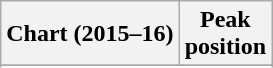<table class="wikitable sortable plainrowheaders" style="text-align:center">
<tr>
<th scope="col">Chart (2015–16)</th>
<th scope="col">Peak<br>position</th>
</tr>
<tr>
</tr>
<tr>
</tr>
<tr>
</tr>
<tr>
</tr>
</table>
